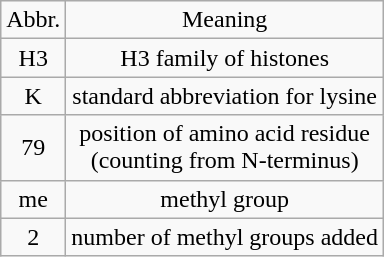<table class="wikitable" style="text-align:center">
<tr>
<td>Abbr.</td>
<td>Meaning</td>
</tr>
<tr>
<td>H3</td>
<td>H3 family of histones</td>
</tr>
<tr>
<td>K</td>
<td>standard abbreviation for lysine</td>
</tr>
<tr>
<td>79</td>
<td>position of amino acid residue<br>(counting from N-terminus)</td>
</tr>
<tr>
<td>me</td>
<td>methyl group</td>
</tr>
<tr>
<td>2</td>
<td>number of methyl groups added</td>
</tr>
</table>
